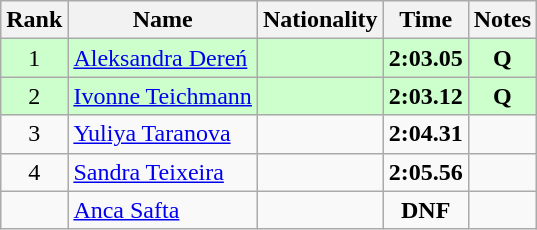<table class="wikitable sortable" style="text-align:center">
<tr>
<th>Rank</th>
<th>Name</th>
<th>Nationality</th>
<th>Time</th>
<th>Notes</th>
</tr>
<tr bgcolor=ccffcc>
<td>1</td>
<td align=left><a href='#'>Aleksandra Dereń</a></td>
<td align=left></td>
<td><strong>2:03.05</strong></td>
<td><strong>Q</strong></td>
</tr>
<tr bgcolor=ccffcc>
<td>2</td>
<td align=left><a href='#'>Ivonne Teichmann</a></td>
<td align=left></td>
<td><strong>2:03.12</strong></td>
<td><strong>Q</strong></td>
</tr>
<tr>
<td>3</td>
<td align=left><a href='#'>Yuliya Taranova</a></td>
<td align=left></td>
<td><strong>2:04.31</strong></td>
<td></td>
</tr>
<tr>
<td>4</td>
<td align=left><a href='#'>Sandra Teixeira</a></td>
<td align=left></td>
<td><strong>2:05.56</strong></td>
<td></td>
</tr>
<tr>
<td></td>
<td align=left><a href='#'>Anca Safta</a></td>
<td align=left></td>
<td><strong>DNF</strong></td>
<td></td>
</tr>
</table>
